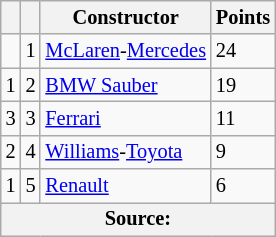<table class="wikitable" style="font-size: 85%;">
<tr>
<th></th>
<th></th>
<th>Constructor</th>
<th>Points</th>
</tr>
<tr>
<td></td>
<td align="center">1</td>
<td> <a href='#'>McLaren</a>-<a href='#'>Mercedes</a></td>
<td>24</td>
</tr>
<tr>
<td> 1</td>
<td align="center">2</td>
<td> <a href='#'>BMW Sauber</a></td>
<td>19</td>
</tr>
<tr>
<td> 3</td>
<td align="center">3</td>
<td> <a href='#'>Ferrari</a></td>
<td>11</td>
</tr>
<tr>
<td> 2</td>
<td align="center">4</td>
<td> <a href='#'>Williams</a>-<a href='#'>Toyota</a></td>
<td>9</td>
</tr>
<tr>
<td> 1</td>
<td align="center">5</td>
<td> <a href='#'>Renault</a></td>
<td>6</td>
</tr>
<tr>
<th colspan=4>Source: </th>
</tr>
</table>
